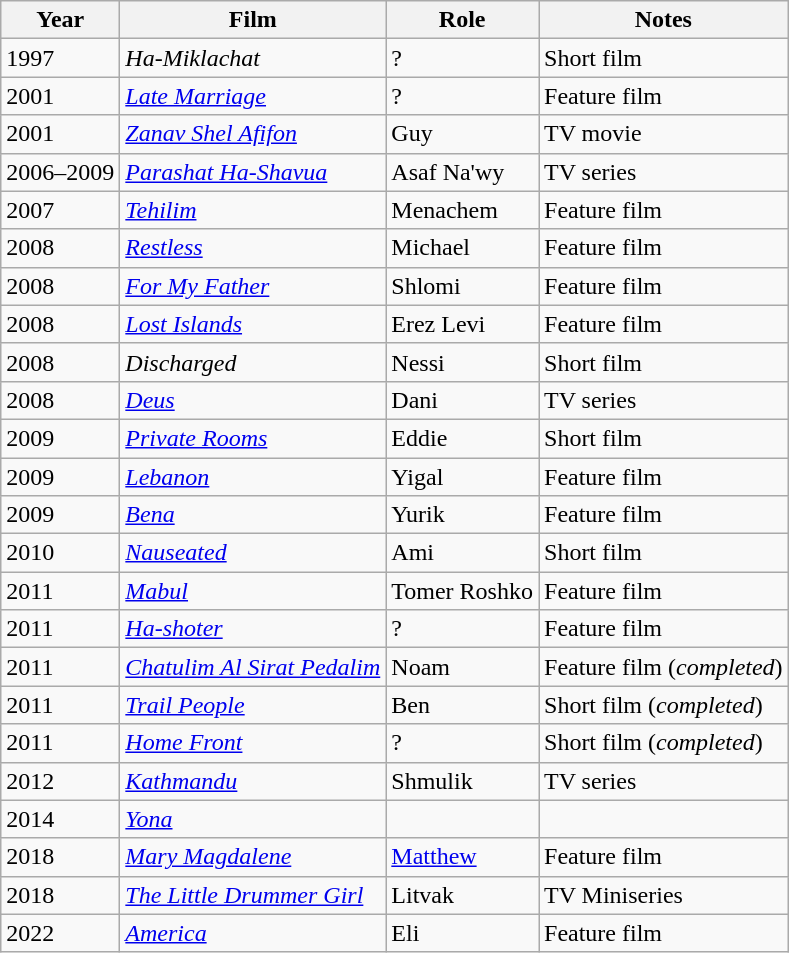<table class="wikitable sortable">
<tr>
<th>Year</th>
<th>Film</th>
<th>Role</th>
<th class="unsortable">Notes</th>
</tr>
<tr>
<td>1997</td>
<td><em>Ha-Miklachat</em></td>
<td>?</td>
<td>Short film</td>
</tr>
<tr>
<td>2001</td>
<td><em><a href='#'>Late Marriage</a></em></td>
<td>?</td>
<td>Feature film</td>
</tr>
<tr>
<td>2001</td>
<td><em><a href='#'>Zanav Shel Afifon</a></em></td>
<td>Guy</td>
<td>TV movie</td>
</tr>
<tr>
<td>2006–2009</td>
<td><em><a href='#'>Parashat Ha-Shavua</a></em></td>
<td>Asaf Na'wy</td>
<td>TV series</td>
</tr>
<tr>
<td>2007</td>
<td><em><a href='#'>Tehilim</a></em></td>
<td>Menachem</td>
<td>Feature film</td>
</tr>
<tr>
<td>2008</td>
<td><em><a href='#'>Restless</a></em></td>
<td>Michael</td>
<td>Feature film</td>
</tr>
<tr>
<td>2008</td>
<td><em><a href='#'>For My Father</a></em></td>
<td>Shlomi</td>
<td>Feature film</td>
</tr>
<tr>
<td>2008</td>
<td><em><a href='#'>Lost Islands</a></em></td>
<td>Erez Levi</td>
<td>Feature film</td>
</tr>
<tr>
<td>2008</td>
<td><em>Discharged</em></td>
<td>Nessi</td>
<td>Short film</td>
</tr>
<tr>
<td>2008</td>
<td><a href='#'><em>Deus</em></a></td>
<td>Dani</td>
<td>TV series</td>
</tr>
<tr>
<td>2009</td>
<td><em><a href='#'>Private Rooms</a></em></td>
<td>Eddie</td>
<td>Short film</td>
</tr>
<tr>
<td>2009</td>
<td><em><a href='#'>Lebanon</a></em></td>
<td>Yigal</td>
<td>Feature film</td>
</tr>
<tr>
<td>2009</td>
<td><em><a href='#'>Bena</a></em></td>
<td>Yurik</td>
<td>Feature film</td>
</tr>
<tr>
<td>2010</td>
<td><em><a href='#'>Nauseated</a></em></td>
<td>Ami</td>
<td>Short film</td>
</tr>
<tr>
<td>2011</td>
<td><em><a href='#'>Mabul</a></em></td>
<td>Tomer Roshko</td>
<td>Feature film</td>
</tr>
<tr>
<td>2011</td>
<td><em><a href='#'>Ha-shoter</a></em></td>
<td>?</td>
<td>Feature film</td>
</tr>
<tr>
<td>2011</td>
<td><em><a href='#'>Chatulim Al Sirat Pedalim</a></em></td>
<td>Noam</td>
<td>Feature film (<em>completed</em>)</td>
</tr>
<tr>
<td>2011</td>
<td><em><a href='#'>Trail People</a></em></td>
<td>Ben</td>
<td>Short film (<em>completed</em>)</td>
</tr>
<tr>
<td>2011</td>
<td><em><a href='#'>Home Front</a></em></td>
<td>?</td>
<td>Short film (<em>completed</em>)</td>
</tr>
<tr>
<td>2012</td>
<td><em><a href='#'>Kathmandu</a></em></td>
<td>Shmulik</td>
<td>TV series</td>
</tr>
<tr>
<td>2014</td>
<td><em><a href='#'>Yona</a></em></td>
<td></td>
<td></td>
</tr>
<tr>
<td>2018</td>
<td><em><a href='#'>Mary Magdalene</a></em></td>
<td><a href='#'>Matthew</a></td>
<td>Feature film</td>
</tr>
<tr>
<td>2018</td>
<td><em><a href='#'>The Little Drummer Girl</a></em></td>
<td>Litvak</td>
<td>TV Miniseries</td>
</tr>
<tr>
<td>2022</td>
<td><em><a href='#'>America</a></em></td>
<td>Eli</td>
<td>Feature film</td>
</tr>
</table>
